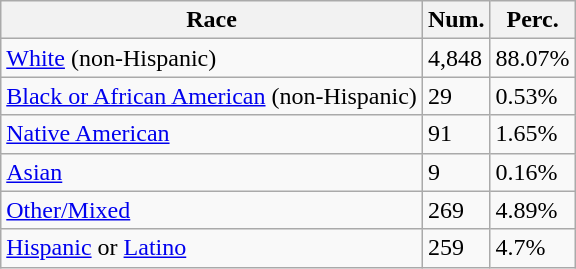<table class="wikitable">
<tr>
<th>Race</th>
<th>Num.</th>
<th>Perc.</th>
</tr>
<tr>
<td><a href='#'>White</a> (non-Hispanic)</td>
<td>4,848</td>
<td>88.07%</td>
</tr>
<tr>
<td><a href='#'>Black or African American</a> (non-Hispanic)</td>
<td>29</td>
<td>0.53%</td>
</tr>
<tr>
<td><a href='#'>Native American</a></td>
<td>91</td>
<td>1.65%</td>
</tr>
<tr>
<td><a href='#'>Asian</a></td>
<td>9</td>
<td>0.16%</td>
</tr>
<tr>
<td><a href='#'>Other/Mixed</a></td>
<td>269</td>
<td>4.89%</td>
</tr>
<tr>
<td><a href='#'>Hispanic</a> or <a href='#'>Latino</a></td>
<td>259</td>
<td>4.7%</td>
</tr>
</table>
